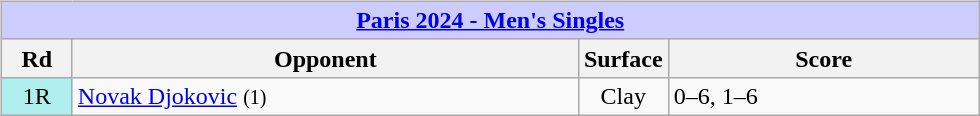<table style="width:95%">
<tr>
<td><br><table class="wikitable collapsible">
<tr>
<th colspan="4" style="background:#ccf;"><a href='#'>Paris 2024 - Men's Singles</a></th>
</tr>
<tr>
<th width="40">Rd</th>
<th width="330">Opponent</th>
<th width="40">Surface</th>
<th width="200">Score</th>
</tr>
<tr>
<td style="text-align:center; background:#afeeee;">1R</td>
<td> <a href='#'>Novak Djokovic</a> <small>(1)</small></td>
<td style="text-align:center">Clay</td>
<td>0–6, 1–6</td>
</tr>
</table>
</td>
</tr>
</table>
